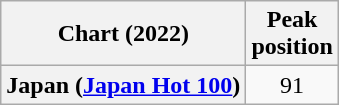<table class="wikitable plainrowheaders" style="text-align:center">
<tr>
<th scope="col">Chart (2022)</th>
<th scope="col">Peak<br>position</th>
</tr>
<tr>
<th scope="row">Japan (<a href='#'>Japan Hot 100</a>)</th>
<td>91</td>
</tr>
</table>
